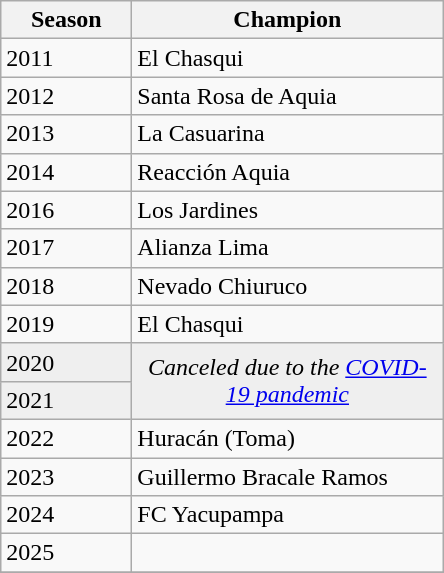<table class="wikitable sortable">
<tr>
<th width=80px>Season</th>
<th width=200px>Champion</th>
</tr>
<tr>
<td>2011</td>
<td>El Chasqui</td>
</tr>
<tr>
<td>2012</td>
<td>Santa Rosa de Aquia</td>
</tr>
<tr>
<td>2013</td>
<td>La Casuarina</td>
</tr>
<tr>
<td>2014</td>
<td>Reacción Aquia</td>
</tr>
<tr>
<td>2016</td>
<td>Los Jardines</td>
</tr>
<tr>
<td>2017</td>
<td>Alianza Lima</td>
</tr>
<tr>
<td>2018</td>
<td>Nevado Chiuruco</td>
</tr>
<tr>
<td>2019</td>
<td>El Chasqui</td>
</tr>
<tr bgcolor=#efefef>
<td>2020</td>
<td rowspan=2 colspan="1" align=center><em>Canceled due to the <a href='#'>COVID-19 pandemic</a></em></td>
</tr>
<tr bgcolor=#efefef>
<td>2021</td>
</tr>
<tr>
<td>2022</td>
<td>Huracán (Toma)</td>
</tr>
<tr>
<td>2023</td>
<td>Guillermo Bracale Ramos</td>
</tr>
<tr>
<td>2024</td>
<td>FC Yacupampa</td>
</tr>
<tr>
<td>2025</td>
<td></td>
</tr>
<tr>
</tr>
</table>
